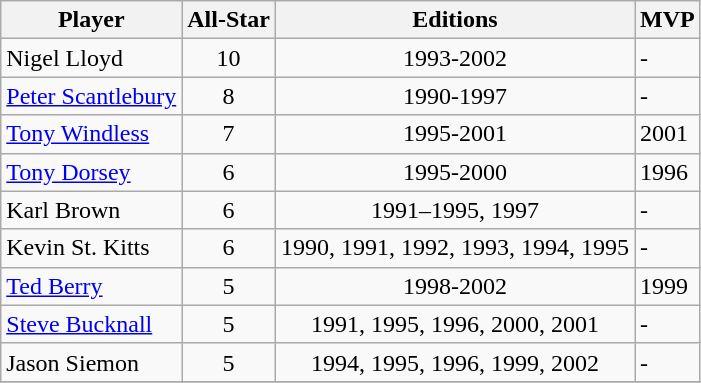<table class="wikitable sortable">
<tr>
<th>Player</th>
<th>All-Star</th>
<th>Editions</th>
<th>MVP</th>
</tr>
<tr>
<td>  Nigel Lloyd </td>
<td style="text-align:center">10</td>
<td style="text-align:center">1993-2002</td>
<td>-</td>
</tr>
<tr>
<td> <a href='#'>Peter Scantlebury</a></td>
<td style="text-align:center">8</td>
<td style="text-align:center">1990-1997</td>
<td>-</td>
</tr>
<tr>
<td> <a href='#'>Tony Windless</a></td>
<td style="text-align:center">7</td>
<td style="text-align:center">1995-2001</td>
<td>2001</td>
</tr>
<tr>
<td>  <a href='#'>Tony Dorsey</a></td>
<td style="text-align:center">6</td>
<td style="text-align:center">1995-2000</td>
<td>1996</td>
</tr>
<tr>
<td> Karl Brown</td>
<td style="text-align:center">6</td>
<td style="text-align:center">1991–1995, 1997</td>
<td>-</td>
</tr>
<tr>
<td> Kevin St. Kitts</td>
<td style="text-align:center">6</td>
<td style="text-align:center">1990, 1991, 1992, 1993, 1994, 1995</td>
<td>-</td>
</tr>
<tr>
<td> <a href='#'>Ted Berry</a></td>
<td style="text-align:center">5</td>
<td style="text-align:center">1998-2002</td>
<td>1999</td>
</tr>
<tr>
<td> <a href='#'>Steve Bucknall</a></td>
<td style="text-align:center">5</td>
<td style="text-align:center">1991, 1995, 1996, 2000, 2001</td>
<td>-</td>
</tr>
<tr>
<td> Jason Siemon</td>
<td style="text-align:center">5</td>
<td style="text-align:center">1994, 1995, 1996, 1999, 2002</td>
<td>-</td>
</tr>
<tr>
</tr>
</table>
